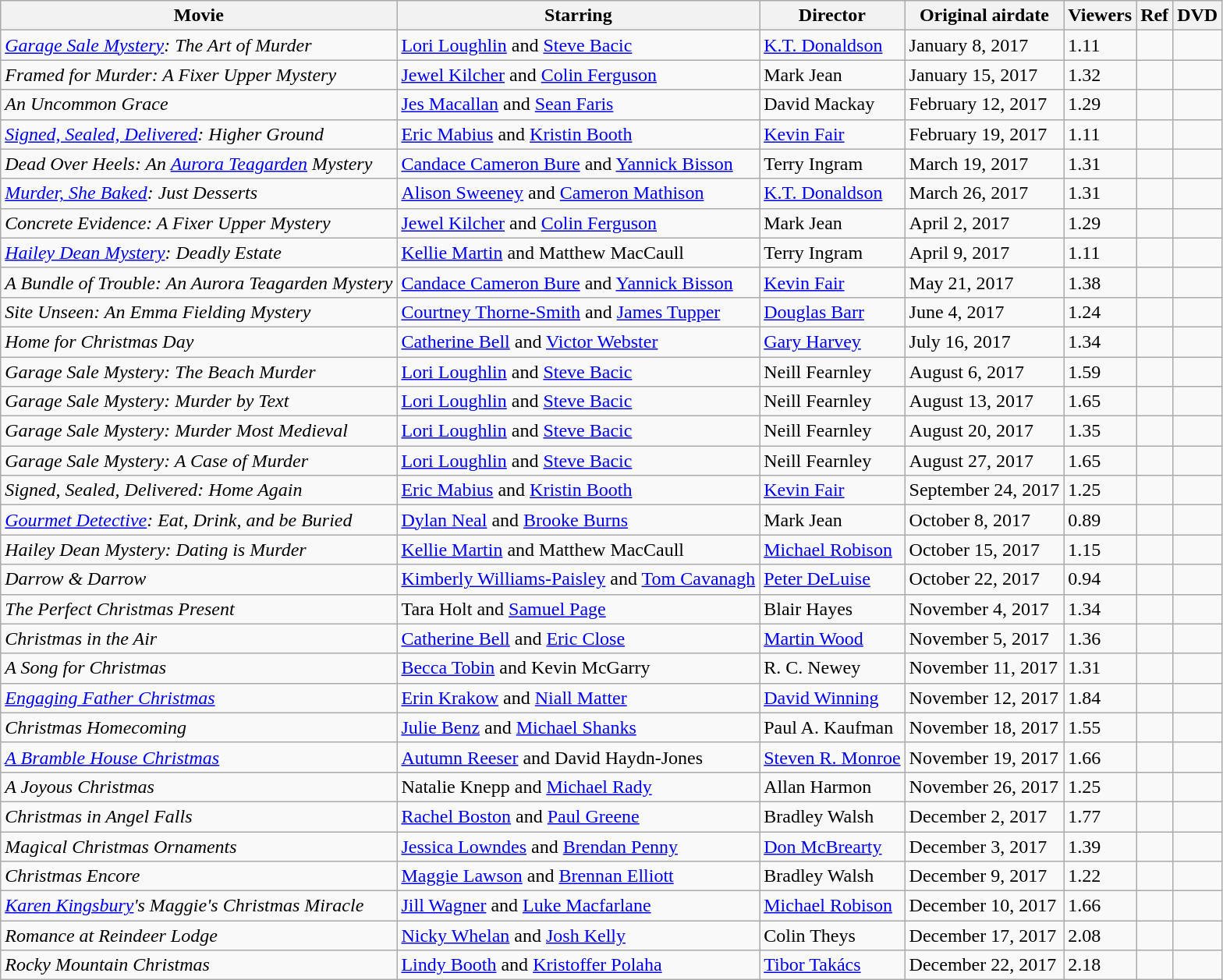<table class="wikitable sortable">
<tr>
<th scope="col" class="unsortable">Movie</th>
<th scope="col" class="unsortable">Starring</th>
<th scope="col" class="unsortable">Director</th>
<th scope="col" class="unsortable">Original airdate</th>
<th scope="col">Viewers</th>
<th scope="col" class="unsortable">Ref</th>
<th scope="col" class="unsortable">DVD</th>
</tr>
<tr>
<td><em><a href='#'>Garage Sale Mystery</a>: The Art of Murder</em></td>
<td><a href='#'>Lori Loughlin</a> and <a href='#'>Steve Bacic</a></td>
<td><a href='#'>K.T. Donaldson</a></td>
<td>January 8, 2017</td>
<td>1.11</td>
<td></td>
<td></td>
</tr>
<tr>
<td><em>Framed for Murder: A Fixer Upper Mystery</em></td>
<td><a href='#'>Jewel Kilcher</a> and <a href='#'>Colin Ferguson</a></td>
<td>Mark Jean</td>
<td>January 15, 2017</td>
<td>1.32</td>
<td></td>
<td></td>
</tr>
<tr>
<td><em>An Uncommon Grace</em></td>
<td><a href='#'>Jes Macallan</a> and <a href='#'>Sean Faris</a></td>
<td>David Mackay</td>
<td>February 12, 2017</td>
<td>1.29</td>
<td></td>
<td></td>
</tr>
<tr>
<td><em><a href='#'>Signed, Sealed, Delivered</a>: Higher Ground</em></td>
<td><a href='#'>Eric Mabius</a> and <a href='#'>Kristin Booth</a></td>
<td><a href='#'>Kevin Fair</a></td>
<td>February 19, 2017</td>
<td>1.11</td>
<td></td>
<td></td>
</tr>
<tr>
<td><em>Dead Over Heels: An <a href='#'>Aurora Teagarden</a> Mystery</em></td>
<td><a href='#'>Candace Cameron Bure</a> and <a href='#'>Yannick Bisson</a></td>
<td>Terry Ingram</td>
<td>March 19, 2017</td>
<td>1.31</td>
<td></td>
<td></td>
</tr>
<tr>
<td><em><a href='#'>Murder, She Baked</a>: Just Desserts</em></td>
<td><a href='#'>Alison Sweeney</a> and <a href='#'>Cameron Mathison</a></td>
<td><a href='#'>K.T. Donaldson</a></td>
<td>March 26, 2017</td>
<td>1.31</td>
<td></td>
<td></td>
</tr>
<tr>
<td><em>Concrete Evidence: A Fixer Upper Mystery</em></td>
<td><a href='#'>Jewel Kilcher</a> and <a href='#'>Colin Ferguson</a></td>
<td>Mark Jean</td>
<td>April 2, 2017</td>
<td>1.29</td>
<td></td>
<td></td>
</tr>
<tr>
<td><em><a href='#'>Hailey Dean Mystery</a>: Deadly Estate</em></td>
<td><a href='#'>Kellie Martin</a> and Matthew MacCaull</td>
<td>Terry Ingram</td>
<td>April 9, 2017</td>
<td>1.11</td>
<td></td>
<td></td>
</tr>
<tr>
<td><em>A Bundle of Trouble: An Aurora Teagarden Mystery</em></td>
<td><a href='#'>Candace Cameron Bure</a> and <a href='#'>Yannick Bisson</a></td>
<td><a href='#'>Kevin Fair</a></td>
<td>May 21, 2017</td>
<td>1.38</td>
<td></td>
<td></td>
</tr>
<tr>
<td><em>Site Unseen: An Emma Fielding Mystery</em></td>
<td><a href='#'>Courtney Thorne-Smith</a> and <a href='#'>James Tupper</a></td>
<td><a href='#'>Douglas Barr</a></td>
<td>June 4, 2017</td>
<td>1.24</td>
<td></td>
<td></td>
</tr>
<tr>
<td><em>Home for Christmas Day</em></td>
<td><a href='#'>Catherine Bell</a> and <a href='#'>Victor Webster</a></td>
<td><a href='#'>Gary Harvey</a></td>
<td>July 16, 2017</td>
<td>1.34</td>
<td></td>
<td></td>
</tr>
<tr>
<td><em>Garage Sale Mystery: The Beach Murder</em></td>
<td><a href='#'>Lori Loughlin</a> and <a href='#'>Steve Bacic</a></td>
<td>Neill Fearnley</td>
<td>August 6, 2017</td>
<td>1.59</td>
<td></td>
<td></td>
</tr>
<tr>
<td><em>Garage Sale Mystery: Murder by Text</em></td>
<td><a href='#'>Lori Loughlin</a> and <a href='#'>Steve Bacic</a></td>
<td>Neill Fearnley</td>
<td>August 13, 2017</td>
<td>1.65</td>
<td></td>
<td></td>
</tr>
<tr>
<td><em>Garage Sale Mystery: Murder Most Medieval</em></td>
<td><a href='#'>Lori Loughlin</a> and <a href='#'>Steve Bacic</a></td>
<td>Neill Fearnley</td>
<td>August 20, 2017</td>
<td>1.35</td>
<td></td>
<td></td>
</tr>
<tr>
<td><em>Garage Sale Mystery: A Case of Murder</em></td>
<td><a href='#'>Lori Loughlin</a> and <a href='#'>Steve Bacic</a></td>
<td>Neill Fearnley</td>
<td>August 27, 2017</td>
<td>1.65</td>
<td></td>
<td></td>
</tr>
<tr>
<td><em>Signed, Sealed, Delivered: Home Again</em></td>
<td><a href='#'>Eric Mabius</a> and <a href='#'>Kristin Booth</a></td>
<td><a href='#'>Kevin Fair</a></td>
<td>September 24, 2017</td>
<td>1.25</td>
<td></td>
<td></td>
</tr>
<tr>
<td><em><a href='#'>Gourmet Detective</a>: Eat, Drink, and be Buried</em></td>
<td><a href='#'>Dylan Neal</a> and <a href='#'>Brooke Burns</a></td>
<td>Mark Jean</td>
<td>October 8, 2017</td>
<td>0.89</td>
<td></td>
<td></td>
</tr>
<tr>
<td><em>Hailey Dean Mystery: Dating is Murder</em></td>
<td><a href='#'>Kellie Martin</a> and Matthew MacCaull</td>
<td><a href='#'>Michael Robison</a></td>
<td>October 15, 2017</td>
<td>1.15</td>
<td></td>
<td></td>
</tr>
<tr>
<td><em>Darrow & Darrow</em></td>
<td><a href='#'>Kimberly Williams-Paisley</a> and <a href='#'>Tom Cavanagh</a></td>
<td><a href='#'>Peter DeLuise</a></td>
<td>October 22, 2017</td>
<td>0.94</td>
<td></td>
<td></td>
</tr>
<tr>
<td><em>The Perfect Christmas Present</em></td>
<td>Tara Holt and <a href='#'>Samuel Page</a></td>
<td>Blair Hayes</td>
<td>November 4, 2017</td>
<td>1.34</td>
<td></td>
<td></td>
</tr>
<tr>
<td><em>Christmas in the Air</em></td>
<td><a href='#'>Catherine Bell</a> and <a href='#'>Eric Close</a></td>
<td><a href='#'>Martin Wood</a></td>
<td>November 5, 2017</td>
<td>1.36</td>
<td></td>
<td></td>
</tr>
<tr>
<td><em>A Song for Christmas</em></td>
<td><a href='#'>Becca Tobin</a> and Kevin McGarry</td>
<td>R. C. Newey</td>
<td>November 11, 2017</td>
<td>1.31</td>
<td></td>
<td></td>
</tr>
<tr>
<td><em><a href='#'>Engaging Father Christmas</a></em></td>
<td><a href='#'>Erin Krakow</a> and <a href='#'>Niall Matter</a></td>
<td><a href='#'>David Winning</a></td>
<td>November 12, 2017</td>
<td>1.84</td>
<td></td>
<td></td>
</tr>
<tr>
<td><em>Christmas Homecoming</em></td>
<td><a href='#'>Julie Benz</a> and <a href='#'>Michael Shanks</a></td>
<td>Paul A. Kaufman</td>
<td>November 18, 2017</td>
<td>1.55</td>
<td></td>
<td></td>
</tr>
<tr>
<td><em><a href='#'>A Bramble House Christmas</a></em></td>
<td><a href='#'>Autumn Reeser</a> and David Haydn-Jones</td>
<td><a href='#'>Steven R. Monroe</a></td>
<td>November 19, 2017</td>
<td>1.66</td>
<td></td>
<td></td>
</tr>
<tr>
<td><em>A Joyous Christmas</em></td>
<td>Natalie Knepp and <a href='#'>Michael Rady</a></td>
<td>Allan Harmon</td>
<td>November 26, 2017</td>
<td>1.25</td>
<td></td>
<td></td>
</tr>
<tr>
<td><em>Christmas in Angel Falls</em></td>
<td><a href='#'>Rachel Boston</a> and <a href='#'>Paul Greene</a></td>
<td>Bradley Walsh</td>
<td>December 2, 2017</td>
<td>1.77</td>
<td></td>
<td></td>
</tr>
<tr>
<td><em>Magical Christmas Ornaments</em></td>
<td><a href='#'>Jessica Lowndes</a> and <a href='#'>Brendan Penny</a></td>
<td><a href='#'>Don McBrearty</a></td>
<td>December 3, 2017</td>
<td>1.39</td>
<td></td>
<td></td>
</tr>
<tr>
<td><em>Christmas Encore</em></td>
<td><a href='#'>Maggie Lawson</a> and <a href='#'>Brennan Elliott</a></td>
<td>Bradley Walsh</td>
<td>December 9, 2017</td>
<td>1.22</td>
<td></td>
<td></td>
</tr>
<tr>
<td><em><a href='#'>Karen Kingsbury</a>'s Maggie's Christmas Miracle</em></td>
<td><a href='#'>Jill Wagner</a> and <a href='#'>Luke Macfarlane</a></td>
<td><a href='#'>Michael Robison</a></td>
<td>December 10, 2017</td>
<td>1.66</td>
<td></td>
<td></td>
</tr>
<tr>
<td><em>Romance at Reindeer Lodge</em></td>
<td><a href='#'>Nicky Whelan</a> and <a href='#'>Josh Kelly</a></td>
<td>Colin Theys</td>
<td>December 17, 2017</td>
<td>2.08</td>
<td></td>
<td></td>
</tr>
<tr>
<td><em>Rocky Mountain Christmas</em></td>
<td><a href='#'>Lindy Booth</a> and <a href='#'>Kristoffer Polaha</a></td>
<td><a href='#'>Tibor Takács</a></td>
<td>December 22, 2017</td>
<td>2.18</td>
<td></td>
<td></td>
</tr>
</table>
